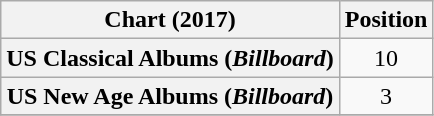<table class="wikitable plainrowheaders sortable" style="text-align:center">
<tr>
<th scope="col">Chart (2017)</th>
<th scope="col">Position</th>
</tr>
<tr>
<th scope="row">US Classical Albums (<em>Billboard</em>)</th>
<td>10</td>
</tr>
<tr>
<th scope="row">US New Age Albums (<em>Billboard</em>)</th>
<td>3</td>
</tr>
<tr>
</tr>
</table>
